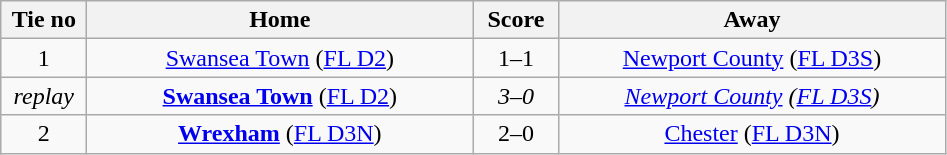<table class="wikitable" style="text-align:center">
<tr>
<th width=50>Tie no</th>
<th width=250>Home</th>
<th width=50>Score</th>
<th width=250>Away</th>
</tr>
<tr>
<td>1</td>
<td><a href='#'>Swansea Town</a> (<a href='#'>FL D2</a>)</td>
<td>1–1</td>
<td><a href='#'>Newport County</a> (<a href='#'>FL D3S</a>)</td>
</tr>
<tr>
<td><em>replay</em></td>
<td><strong><a href='#'>Swansea Town</a></strong> (<a href='#'>FL D2</a>)</td>
<td><em>3–0</em></td>
<td><em><a href='#'>Newport County</a> (<a href='#'>FL D3S</a>)</em></td>
</tr>
<tr>
<td>2</td>
<td><strong><a href='#'>Wrexham</a></strong> (<a href='#'>FL D3N</a>)</td>
<td>2–0</td>
<td><a href='#'>Chester</a> (<a href='#'>FL D3N</a>)</td>
</tr>
</table>
